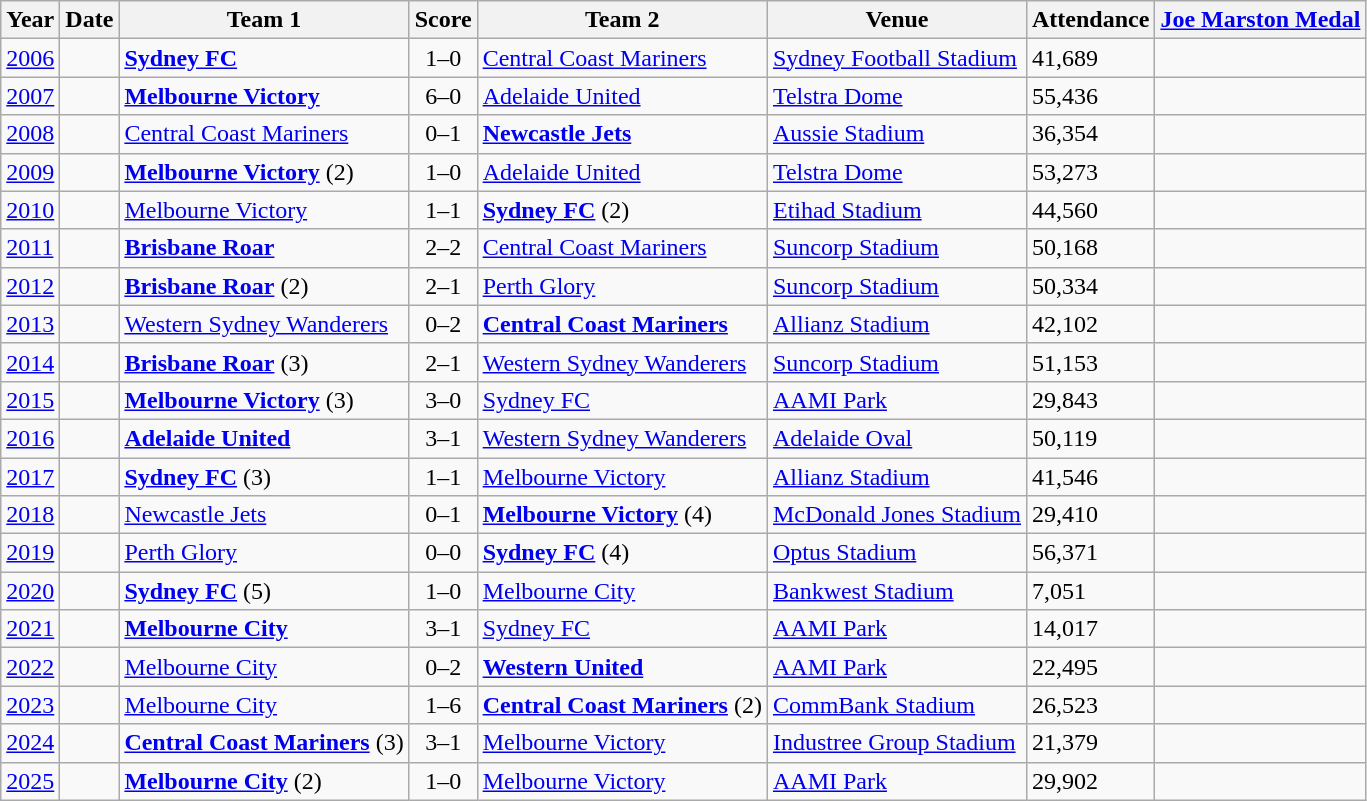<table class="wikitable sortable">
<tr>
<th>Year</th>
<th>Date</th>
<th>Team 1</th>
<th>Score</th>
<th>Team 2</th>
<th>Venue</th>
<th>Attendance</th>
<th><a href='#'>Joe Marston Medal</a></th>
</tr>
<tr>
<td><a href='#'>2006</a></td>
<td></td>
<td><strong><a href='#'>Sydney FC</a></strong></td>
<td align="center">1–0</td>
<td><a href='#'>Central Coast Mariners</a></td>
<td><a href='#'>Sydney Football Stadium</a></td>
<td>41,689</td>
<td> </td>
</tr>
<tr>
<td><a href='#'>2007</a></td>
<td></td>
<td><strong><a href='#'>Melbourne Victory</a></strong></td>
<td align="center">6–0</td>
<td><a href='#'>Adelaide United</a></td>
<td><a href='#'>Telstra Dome</a></td>
<td>55,436</td>
<td> </td>
</tr>
<tr>
<td><a href='#'>2008</a></td>
<td></td>
<td><a href='#'>Central Coast Mariners</a></td>
<td align="center">0–1</td>
<td><strong><a href='#'>Newcastle Jets</a></strong></td>
<td><a href='#'>Aussie Stadium</a></td>
<td>36,354</td>
<td> </td>
</tr>
<tr>
<td><a href='#'>2009</a></td>
<td></td>
<td><strong><a href='#'>Melbourne Victory</a></strong> (2)</td>
<td align="center">1–0</td>
<td><a href='#'>Adelaide United</a></td>
<td><a href='#'>Telstra Dome</a></td>
<td>53,273</td>
<td> </td>
</tr>
<tr>
<td><a href='#'>2010</a></td>
<td></td>
<td><a href='#'>Melbourne Victory</a></td>
<td align="center">1–1 <br></td>
<td><strong><a href='#'>Sydney FC</a></strong> (2)</td>
<td><a href='#'>Etihad Stadium</a></td>
<td>44,560</td>
<td> </td>
</tr>
<tr>
<td><a href='#'>2011</a></td>
<td></td>
<td><strong><a href='#'>Brisbane Roar</a></strong></td>
<td align="center">2–2 <br></td>
<td><a href='#'>Central Coast Mariners</a></td>
<td><a href='#'>Suncorp Stadium</a></td>
<td>50,168</td>
<td> </td>
</tr>
<tr>
<td><a href='#'>2012</a></td>
<td></td>
<td><strong><a href='#'>Brisbane Roar</a></strong> (2)</td>
<td align="center">2–1</td>
<td><a href='#'>Perth Glory</a></td>
<td><a href='#'>Suncorp Stadium</a></td>
<td>50,334</td>
<td> </td>
</tr>
<tr>
<td><a href='#'>2013</a></td>
<td></td>
<td><a href='#'>Western Sydney Wanderers</a></td>
<td align="center">0–2</td>
<td><strong><a href='#'>Central Coast Mariners</a></strong></td>
<td><a href='#'>Allianz Stadium</a></td>
<td>42,102</td>
<td> </td>
</tr>
<tr>
<td><a href='#'>2014</a></td>
<td></td>
<td><strong><a href='#'>Brisbane Roar</a></strong> (3)</td>
<td align="center">2–1 </td>
<td><a href='#'>Western Sydney Wanderers</a></td>
<td><a href='#'>Suncorp Stadium</a></td>
<td>51,153</td>
<td> <br> </td>
</tr>
<tr>
<td><a href='#'>2015</a></td>
<td></td>
<td><strong><a href='#'>Melbourne Victory</a></strong> (3)</td>
<td align="center">3–0</td>
<td><a href='#'>Sydney FC</a></td>
<td><a href='#'>AAMI Park</a></td>
<td>29,843</td>
<td> </td>
</tr>
<tr>
<td><a href='#'>2016</a></td>
<td></td>
<td><strong><a href='#'>Adelaide United</a></strong></td>
<td align="center">3–1</td>
<td><a href='#'>Western Sydney Wanderers</a></td>
<td><a href='#'>Adelaide Oval</a></td>
<td>50,119</td>
<td> </td>
</tr>
<tr>
<td><a href='#'>2017</a></td>
<td></td>
<td><strong><a href='#'>Sydney FC</a></strong> (3)</td>
<td align="center">1–1 <br></td>
<td><a href='#'>Melbourne Victory</a></td>
<td><a href='#'>Allianz Stadium</a></td>
<td>41,546</td>
<td> </td>
</tr>
<tr>
<td><a href='#'>2018</a></td>
<td></td>
<td><a href='#'>Newcastle Jets</a></td>
<td align="center">0–1</td>
<td><strong><a href='#'>Melbourne Victory</a></strong> (4)</td>
<td><a href='#'>McDonald Jones Stadium</a></td>
<td>29,410</td>
<td> </td>
</tr>
<tr>
<td><a href='#'>2019</a></td>
<td></td>
<td><a href='#'>Perth Glory</a></td>
<td align="center">0–0 <br></td>
<td><strong><a href='#'>Sydney FC</a></strong> (4)</td>
<td><a href='#'>Optus Stadium</a></td>
<td>56,371</td>
<td> </td>
</tr>
<tr>
<td><a href='#'>2020</a></td>
<td></td>
<td><strong><a href='#'>Sydney FC</a></strong> (5)</td>
<td align="center">1–0 </td>
<td><a href='#'>Melbourne City</a></td>
<td><a href='#'>Bankwest Stadium</a></td>
<td>7,051</td>
<td> </td>
</tr>
<tr>
<td><a href='#'>2021</a></td>
<td></td>
<td><strong><a href='#'>Melbourne City</a></strong></td>
<td align="center">3–1</td>
<td><a href='#'>Sydney FC</a></td>
<td><a href='#'>AAMI Park</a></td>
<td>14,017</td>
<td> </td>
</tr>
<tr>
<td><a href='#'>2022</a></td>
<td></td>
<td><a href='#'>Melbourne City</a></td>
<td align="center">0–2</td>
<td><strong><a href='#'>Western United</a></strong></td>
<td><a href='#'>AAMI Park</a></td>
<td>22,495</td>
<td> </td>
</tr>
<tr>
<td><a href='#'>2023</a></td>
<td></td>
<td><a href='#'>Melbourne City</a></td>
<td align="center">1–6</td>
<td><strong><a href='#'>Central Coast Mariners</a></strong> (2)</td>
<td><a href='#'>CommBank Stadium</a></td>
<td>26,523</td>
<td> </td>
</tr>
<tr>
<td><a href='#'>2024</a></td>
<td></td>
<td><strong><a href='#'>Central Coast Mariners</a></strong> (3)</td>
<td align="center">3–1 </td>
<td><a href='#'>Melbourne Victory</a></td>
<td><a href='#'>Industree Group Stadium</a></td>
<td>21,379</td>
<td> </td>
</tr>
<tr>
<td><a href='#'>2025</a></td>
<td></td>
<td><strong><a href='#'>Melbourne City</a></strong> (2)</td>
<td align="center">1–0</td>
<td><a href='#'>Melbourne Victory</a></td>
<td><a href='#'>AAMI Park</a></td>
<td>29,902</td>
<td> </td>
</tr>
</table>
